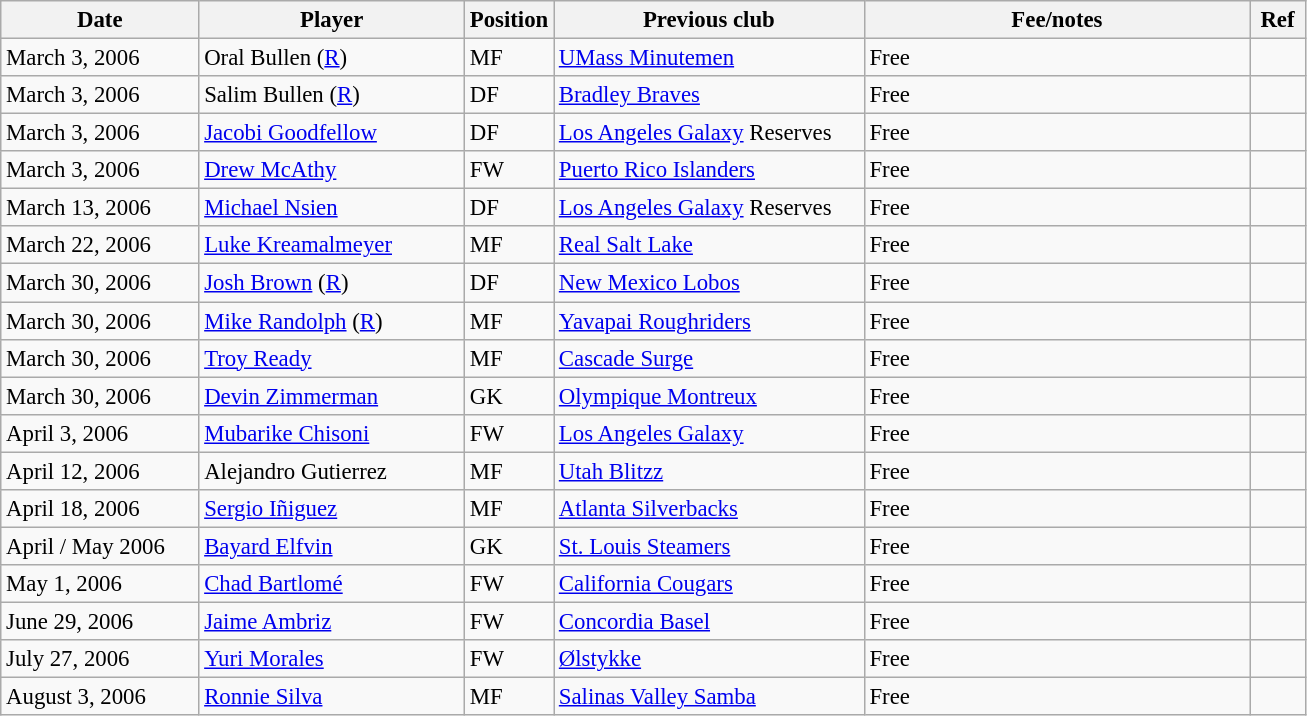<table class="wikitable" style="font-size:95%;">
<tr>
<th width=125px>Date</th>
<th width=170px>Player</th>
<th width=50px>Position</th>
<th width=200px>Previous club</th>
<th width=250px>Fee/notes</th>
<th width=30px>Ref</th>
</tr>
<tr>
<td>March 3, 2006</td>
<td> Oral Bullen (<a href='#'>R</a>)</td>
<td>MF</td>
<td> <a href='#'>UMass Minutemen</a></td>
<td>Free</td>
<td></td>
</tr>
<tr>
<td>March 3, 2006</td>
<td> Salim Bullen (<a href='#'>R</a>)</td>
<td>DF</td>
<td> <a href='#'>Bradley Braves</a></td>
<td>Free</td>
<td></td>
</tr>
<tr>
<td>March 3, 2006</td>
<td> <a href='#'>Jacobi Goodfellow</a></td>
<td>DF</td>
<td> <a href='#'>Los Angeles Galaxy</a> Reserves</td>
<td>Free</td>
<td></td>
</tr>
<tr>
<td>March 3, 2006</td>
<td> <a href='#'>Drew McAthy</a></td>
<td>FW</td>
<td> <a href='#'>Puerto Rico Islanders</a></td>
<td>Free</td>
<td></td>
</tr>
<tr>
<td>March 13, 2006</td>
<td> <a href='#'>Michael Nsien</a></td>
<td>DF</td>
<td> <a href='#'>Los Angeles Galaxy</a> Reserves</td>
<td>Free</td>
<td></td>
</tr>
<tr>
<td>March 22, 2006</td>
<td> <a href='#'>Luke Kreamalmeyer</a></td>
<td>MF</td>
<td> <a href='#'>Real Salt Lake</a></td>
<td>Free</td>
<td></td>
</tr>
<tr>
<td>March 30, 2006</td>
<td> <a href='#'>Josh Brown</a> (<a href='#'>R</a>)</td>
<td>DF</td>
<td> <a href='#'>New Mexico Lobos</a></td>
<td>Free</td>
<td></td>
</tr>
<tr>
<td>March 30, 2006</td>
<td> <a href='#'>Mike Randolph</a> (<a href='#'>R</a>)</td>
<td>MF</td>
<td> <a href='#'>Yavapai Roughriders</a></td>
<td>Free</td>
<td></td>
</tr>
<tr>
<td>March 30, 2006</td>
<td> <a href='#'>Troy Ready</a></td>
<td>MF</td>
<td> <a href='#'>Cascade Surge</a></td>
<td>Free</td>
<td></td>
</tr>
<tr>
<td>March 30, 2006</td>
<td> <a href='#'>Devin Zimmerman</a></td>
<td>GK</td>
<td> <a href='#'>Olympique Montreux</a></td>
<td>Free</td>
<td></td>
</tr>
<tr>
<td>April 3, 2006</td>
<td> <a href='#'>Mubarike Chisoni</a></td>
<td>FW</td>
<td> <a href='#'>Los Angeles Galaxy</a></td>
<td>Free</td>
<td></td>
</tr>
<tr>
<td>April 12, 2006</td>
<td> Alejandro Gutierrez</td>
<td>MF</td>
<td> <a href='#'>Utah Blitzz</a></td>
<td>Free</td>
<td></td>
</tr>
<tr>
<td>April 18, 2006</td>
<td> <a href='#'>Sergio Iñiguez</a></td>
<td>MF</td>
<td> <a href='#'>Atlanta Silverbacks</a></td>
<td>Free</td>
<td></td>
</tr>
<tr>
<td>April / May 2006</td>
<td> <a href='#'>Bayard Elfvin</a></td>
<td>GK</td>
<td> <a href='#'>St. Louis Steamers</a></td>
<td>Free</td>
<td></td>
</tr>
<tr>
<td>May 1, 2006</td>
<td> <a href='#'>Chad Bartlomé</a></td>
<td>FW</td>
<td> <a href='#'>California Cougars</a></td>
<td>Free</td>
<td></td>
</tr>
<tr>
<td>June 29, 2006</td>
<td> <a href='#'>Jaime Ambriz</a></td>
<td>FW</td>
<td> <a href='#'>Concordia Basel</a></td>
<td>Free</td>
<td></td>
</tr>
<tr>
<td>July 27, 2006</td>
<td> <a href='#'>Yuri Morales</a></td>
<td>FW</td>
<td> <a href='#'>Ølstykke</a></td>
<td>Free</td>
<td></td>
</tr>
<tr>
<td>August 3, 2006</td>
<td> <a href='#'>Ronnie Silva</a></td>
<td>MF</td>
<td> <a href='#'>Salinas Valley Samba</a></td>
<td>Free</td>
<td></td>
</tr>
</table>
